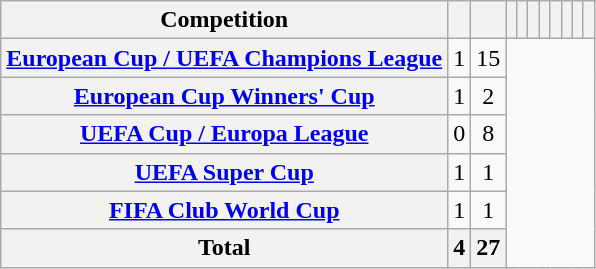<table class="wikitable unsortable plainrowheaders" style="text-align:center">
<tr>
<th scope="col">Competition</th>
<th scope="col"></th>
<th scope="col"></th>
<th scope="col"></th>
<th scope="col"></th>
<th scope="col"></th>
<th scope="col"></th>
<th scope="col"></th>
<th scope="col"></th>
<th scope="col"></th>
<th scope="col"></th>
</tr>
<tr>
<th scope="row" align=left><a href='#'>European Cup / UEFA Champions League</a></th>
<td>1</td>
<td>15<br></td>
</tr>
<tr>
<th scope="row" align=left><a href='#'>European Cup Winners' Cup</a></th>
<td>1</td>
<td>2<br></td>
</tr>
<tr>
<th scope="row" align=left><a href='#'>UEFA Cup / Europa League</a></th>
<td>0</td>
<td>8<br></td>
</tr>
<tr>
<th scope="row" align=left><a href='#'>UEFA Super Cup</a></th>
<td>1</td>
<td>1<br></td>
</tr>
<tr>
<th scope="row" align=left><a href='#'>FIFA Club World Cup</a></th>
<td>1</td>
<td>1<br></td>
</tr>
<tr>
<th>Total</th>
<th>4</th>
<th>27<br></th>
</tr>
</table>
